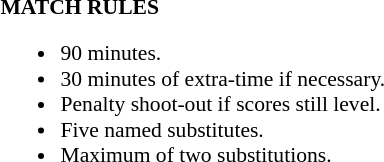<table width=100% style="font-size: 90%">
<tr>
<td style="vertical-align:top"><br><strong>MATCH RULES</strong><ul><li>90 minutes.</li><li>30 minutes of extra-time if necessary.</li><li>Penalty shoot-out if scores still level.</li><li>Five named substitutes.</li><li>Maximum of two substitutions.</li></ul></td>
</tr>
</table>
